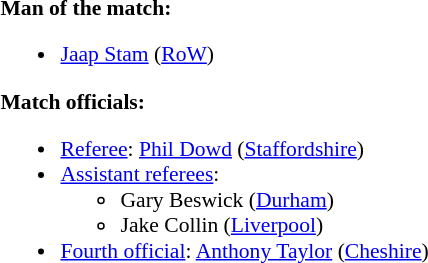<table width=82% style="font-size: 90%">
<tr>
<td width=50% valign=top><br><strong>Man of the match:</strong><ul><li><a href='#'>Jaap Stam</a> (<a href='#'>RoW</a>)</li></ul><strong>Match officials:</strong><ul><li><a href='#'>Referee</a>: <a href='#'>Phil Dowd</a> (<a href='#'>Staffordshire</a>)</li><li><a href='#'>Assistant referees</a>:<ul><li>Gary Beswick (<a href='#'>Durham</a>)</li><li>Jake Collin (<a href='#'>Liverpool</a>)</li></ul></li><li><a href='#'>Fourth official</a>: <a href='#'>Anthony Taylor</a> (<a href='#'>Cheshire</a>)</li></ul></td>
</tr>
</table>
